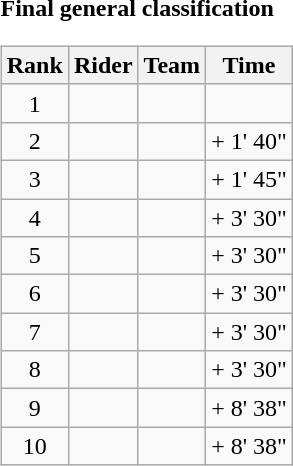<table>
<tr>
<td><strong>Final general classification</strong><br><table class="wikitable">
<tr>
<th scope="col">Rank</th>
<th scope="col">Rider</th>
<th scope="col">Team</th>
<th scope="col">Time</th>
</tr>
<tr>
<td style="text-align:center;">1</td>
<td></td>
<td></td>
<td style="text-align:right;"></td>
</tr>
<tr>
<td style="text-align:center;">2</td>
<td></td>
<td></td>
<td style="text-align:right;">+ 1' 40"</td>
</tr>
<tr>
<td style="text-align:center;">3</td>
<td></td>
<td></td>
<td style="text-align:right;">+ 1' 45"</td>
</tr>
<tr>
<td style="text-align:center;">4</td>
<td></td>
<td></td>
<td style="text-align:right;">+ 3' 30"</td>
</tr>
<tr>
<td style="text-align:center;">5</td>
<td></td>
<td></td>
<td style="text-align:right;">+ 3' 30"</td>
</tr>
<tr>
<td style="text-align:center;">6</td>
<td></td>
<td></td>
<td style="text-align:right;">+ 3' 30"</td>
</tr>
<tr>
<td style="text-align:center;">7</td>
<td></td>
<td></td>
<td style="text-align:right;">+ 3' 30"</td>
</tr>
<tr>
<td style="text-align:center;">8</td>
<td></td>
<td></td>
<td style="text-align:right;">+ 3' 30"</td>
</tr>
<tr>
<td style="text-align:center;">9</td>
<td></td>
<td></td>
<td style="text-align:right;">+ 8' 38"</td>
</tr>
<tr>
<td style="text-align:center;">10</td>
<td></td>
<td></td>
<td style="text-align:right;">+ 8' 38"</td>
</tr>
</table>
</td>
</tr>
</table>
